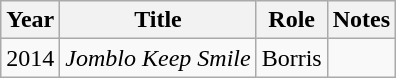<table class="wikitable">
<tr>
<th>Year</th>
<th>Title</th>
<th>Role</th>
<th>Notes</th>
</tr>
<tr>
<td>2014</td>
<td><em>Jomblo Keep Smile</em></td>
<td>Borris</td>
<td></td>
</tr>
</table>
